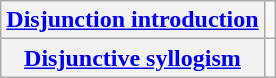<table class="wikitable" style="margin: auto;">
<tr>
<th><a href='#'>Disjunction introduction</a></th>
<td></td>
</tr>
<tr>
<th><a href='#'>Disjunctive syllogism</a></th>
<td></td>
</tr>
</table>
